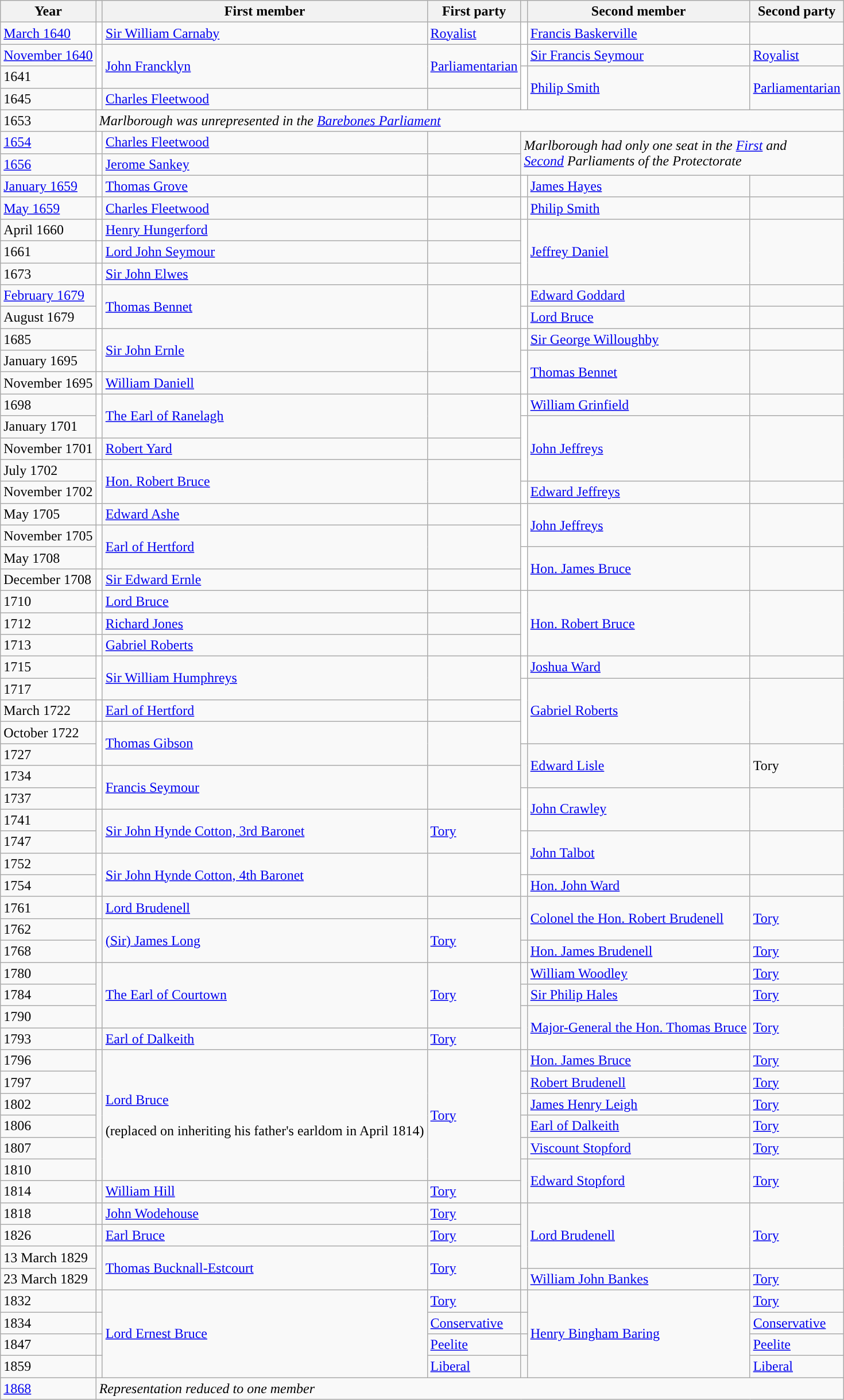<table class="wikitable">
<tr>
<th>Year</th>
<th></th>
<th>First member</th>
<th>First party</th>
<th></th>
<th>Second member</th>
<th>Second party</th>
</tr>
<tr>
<td><a href='#'>March 1640</a></td>
<td style="color:inherit;background-color: white"></td>
<td><a href='#'>Sir William Carnaby</a></td>
<td><a href='#'>Royalist</a></td>
<td style="color:inherit;background-color: white"></td>
<td><a href='#'>Francis Baskerville</a></td>
<td></td>
</tr>
<tr>
<td><a href='#'>November 1640</a></td>
<td rowspan="2" style="color:inherit;background-color: white"></td>
<td rowspan="2"><a href='#'>John Francklyn</a></td>
<td rowspan="2"><a href='#'>Parliamentarian</a></td>
<td style="color:inherit;background-color: white"></td>
<td><a href='#'>Sir Francis Seymour</a></td>
<td><a href='#'>Royalist</a></td>
</tr>
<tr>
<td>1641</td>
<td rowspan="2" style="color:inherit;background-color: white"></td>
<td rowspan="2"><a href='#'>Philip Smith</a></td>
<td rowspan="2"><a href='#'>Parliamentarian</a></td>
</tr>
<tr>
<td>1645</td>
<td style="color:inherit;background-color: white"></td>
<td><a href='#'>Charles Fleetwood</a></td>
<td></td>
</tr>
<tr>
<td>1653</td>
<td colspan="6"><em>Marlborough was unrepresented in the <a href='#'>Barebones Parliament</a></em></td>
</tr>
<tr>
<td><a href='#'>1654</a></td>
<td style="color:inherit;background-color: white"></td>
<td><a href='#'>Charles Fleetwood</a></td>
<td></td>
<td rowspan="2" colspan="3"><em>Marlborough had only one seat in the <a href='#'>First</a>  and <br><a href='#'>Second</a> Parliaments of the Protectorate</em></td>
</tr>
<tr>
<td><a href='#'>1656</a></td>
<td style="color:inherit;background-color: white"></td>
<td><a href='#'>Jerome Sankey</a></td>
<td></td>
</tr>
<tr>
<td><a href='#'>January 1659</a></td>
<td style="color:inherit;background-color: white"></td>
<td><a href='#'>Thomas Grove</a></td>
<td></td>
<td style="color:inherit;background-color: white"></td>
<td><a href='#'>James Hayes</a></td>
<td></td>
</tr>
<tr>
<td><a href='#'>May 1659</a></td>
<td style="color:inherit;background-color: white"></td>
<td><a href='#'>Charles Fleetwood</a></td>
<td></td>
<td style="color:inherit;background-color: white"></td>
<td><a href='#'>Philip Smith</a></td>
<td></td>
</tr>
<tr>
<td>April 1660</td>
<td style="color:inherit;background-color: white"></td>
<td><a href='#'>Henry Hungerford</a></td>
<td></td>
<td rowspan="3" style="color:inherit;background-color: white"></td>
<td rowspan="3"><a href='#'>Jeffrey Daniel</a></td>
<td rowspan="3"></td>
</tr>
<tr>
<td>1661</td>
<td style="color:inherit;background-color: white"></td>
<td><a href='#'>Lord John Seymour</a></td>
<td></td>
</tr>
<tr>
<td>1673</td>
<td style="color:inherit;background-color: white"></td>
<td><a href='#'>Sir John Elwes</a></td>
<td></td>
</tr>
<tr>
<td><a href='#'>February 1679</a></td>
<td rowspan="2" style="color:inherit;background-color: white"></td>
<td rowspan="2"><a href='#'>Thomas Bennet</a></td>
<td rowspan="2"></td>
<td style="color:inherit;background-color: white"></td>
<td><a href='#'>Edward Goddard</a></td>
<td></td>
</tr>
<tr>
<td>August 1679</td>
<td style="color:inherit;background-color: white"></td>
<td><a href='#'>Lord Bruce</a></td>
<td></td>
</tr>
<tr>
<td>1685</td>
<td rowspan="2" style="color:inherit;background-color: white"></td>
<td rowspan="2"><a href='#'>Sir John Ernle</a></td>
<td rowspan="2"></td>
<td style="color:inherit;background-color: white"></td>
<td><a href='#'>Sir George Willoughby</a></td>
<td></td>
</tr>
<tr>
<td>January 1695</td>
<td rowspan="2" style="color:inherit;background-color: white"></td>
<td rowspan="2"><a href='#'>Thomas Bennet</a></td>
<td rowspan="2"></td>
</tr>
<tr>
<td>November 1695</td>
<td style="color:inherit;background-color: white"></td>
<td><a href='#'>William Daniell</a></td>
<td></td>
</tr>
<tr>
<td>1698</td>
<td rowspan="2" style="color:inherit;background-color: white"></td>
<td rowspan="2"><a href='#'>The Earl of Ranelagh</a></td>
<td rowspan="2"></td>
<td style="color:inherit;background-color: white"></td>
<td><a href='#'>William Grinfield</a></td>
<td></td>
</tr>
<tr>
<td>January 1701</td>
<td rowspan="3" style="color:inherit;background-color: white"></td>
<td rowspan="3"><a href='#'>John Jeffreys</a></td>
<td rowspan="3"></td>
</tr>
<tr>
<td>November 1701</td>
<td style="color:inherit;background-color: white"></td>
<td><a href='#'>Robert Yard</a></td>
<td></td>
</tr>
<tr>
<td>July 1702</td>
<td rowspan="2" style="color:inherit;background-color: white"></td>
<td rowspan="2"><a href='#'>Hon. Robert Bruce</a></td>
<td rowspan="2"></td>
</tr>
<tr>
<td>November 1702</td>
<td style="color:inherit;background-color: white"></td>
<td><a href='#'>Edward Jeffreys</a></td>
<td></td>
</tr>
<tr>
<td>May 1705</td>
<td style="color:inherit;background-color: white"></td>
<td><a href='#'>Edward Ashe</a></td>
<td></td>
<td rowspan="2" style="color:inherit;background-color: white"></td>
<td rowspan="2"><a href='#'>John Jeffreys</a></td>
<td rowspan="2"></td>
</tr>
<tr>
<td>November 1705</td>
<td rowspan="2" style="color:inherit;background-color: white"></td>
<td rowspan="2"><a href='#'>Earl of Hertford</a></td>
<td rowspan="2"></td>
</tr>
<tr>
<td>May 1708</td>
<td rowspan="2" style="color:inherit;background-color: white"></td>
<td rowspan="2"><a href='#'>Hon. James Bruce</a></td>
<td rowspan="2"></td>
</tr>
<tr>
<td>December 1708</td>
<td style="color:inherit;background-color: white"></td>
<td><a href='#'>Sir Edward Ernle</a></td>
<td></td>
</tr>
<tr>
<td>1710</td>
<td style="color:inherit;background-color: white"></td>
<td><a href='#'>Lord Bruce</a></td>
<td></td>
<td rowspan="3" style="color:inherit;background-color: white"></td>
<td rowspan="3"><a href='#'>Hon. Robert Bruce</a></td>
<td rowspan="3"></td>
</tr>
<tr>
<td>1712</td>
<td style="color:inherit;background-color: white"></td>
<td><a href='#'>Richard Jones</a></td>
<td></td>
</tr>
<tr>
<td>1713</td>
<td style="color:inherit;background-color: white"></td>
<td><a href='#'>Gabriel Roberts</a></td>
<td></td>
</tr>
<tr>
<td>1715</td>
<td rowspan="2" style="color:inherit;background-color: white"></td>
<td rowspan="2"><a href='#'>Sir William Humphreys</a></td>
<td rowspan="2"></td>
<td style="color:inherit;background-color: white"></td>
<td><a href='#'>Joshua Ward</a></td>
<td></td>
</tr>
<tr>
<td>1717</td>
<td rowspan="3" style="color:inherit;background-color: white"></td>
<td rowspan="3"><a href='#'>Gabriel Roberts</a></td>
<td rowspan="3"></td>
</tr>
<tr>
<td>March 1722</td>
<td style="color:inherit;background-color: white"></td>
<td><a href='#'>Earl of Hertford</a></td>
<td></td>
</tr>
<tr>
<td>October 1722</td>
<td rowspan="2" style="color:inherit;background-color: white"></td>
<td rowspan="2"><a href='#'>Thomas Gibson</a></td>
<td rowspan="2"></td>
</tr>
<tr>
<td>1727</td>
<td rowspan="2" style="color:inherit;background-color: "></td>
<td rowspan="2"><a href='#'>Edward Lisle</a></td>
<td rowspan="2">Tory</td>
</tr>
<tr>
<td>1734</td>
<td rowspan="2" style="color:inherit;background-color: white"></td>
<td rowspan="2"><a href='#'>Francis Seymour</a></td>
<td rowspan="2"></td>
</tr>
<tr>
<td>1737</td>
<td rowspan="2" style="color:inherit;background-color: white"></td>
<td rowspan="2"><a href='#'>John Crawley</a></td>
<td rowspan="2"></td>
</tr>
<tr>
<td>1741</td>
<td rowspan="2" style="color:inherit;background-color: "></td>
<td rowspan="2"><a href='#'>Sir John Hynde Cotton, 3rd Baronet</a></td>
<td rowspan="2"><a href='#'>Tory</a></td>
</tr>
<tr>
<td>1747</td>
<td rowspan="2" style="color:inherit;background-color: white"></td>
<td rowspan="2"><a href='#'>John Talbot</a></td>
<td rowspan="2"></td>
</tr>
<tr>
<td>1752</td>
<td rowspan="2" style="color:inherit;background-color: white"></td>
<td rowspan="2"><a href='#'>Sir John Hynde Cotton, 4th Baronet</a></td>
<td rowspan="2"></td>
</tr>
<tr>
<td>1754</td>
<td style="color:inherit;background-color: white"></td>
<td><a href='#'>Hon. John Ward</a></td>
<td></td>
</tr>
<tr>
<td>1761</td>
<td style="color:inherit;background-color: white"></td>
<td><a href='#'>Lord Brudenell</a></td>
<td></td>
<td rowspan="2" style="color:inherit;background-color: "></td>
<td rowspan="2"><a href='#'>Colonel the Hon. Robert Brudenell</a></td>
<td rowspan="2"><a href='#'>Tory</a></td>
</tr>
<tr>
<td>1762</td>
<td rowspan="2" style="color:inherit;background-color: "></td>
<td rowspan="2"><a href='#'>(Sir) James Long</a></td>
<td rowspan="2"><a href='#'>Tory</a></td>
</tr>
<tr>
<td>1768</td>
<td style="color:inherit;background-color: "></td>
<td><a href='#'>Hon. James Brudenell</a></td>
<td><a href='#'>Tory</a></td>
</tr>
<tr>
<td>1780</td>
<td rowspan="3" style="color:inherit;background-color: "></td>
<td rowspan="3"><a href='#'>The Earl of Courtown</a></td>
<td rowspan="3"><a href='#'>Tory</a></td>
<td style="color:inherit;background-color: "></td>
<td><a href='#'>William Woodley</a></td>
<td><a href='#'>Tory</a></td>
</tr>
<tr>
<td>1784</td>
<td style="color:inherit;background-color: "></td>
<td><a href='#'>Sir Philip Hales</a></td>
<td><a href='#'>Tory</a></td>
</tr>
<tr>
<td>1790</td>
<td rowspan="2" style="color:inherit;background-color: "></td>
<td rowspan="2"><a href='#'>Major-General the Hon. Thomas Bruce</a></td>
<td rowspan="2"><a href='#'>Tory</a></td>
</tr>
<tr>
<td>1793</td>
<td style="color:inherit;background-color: "></td>
<td><a href='#'>Earl of Dalkeith</a></td>
<td><a href='#'>Tory</a></td>
</tr>
<tr>
<td>1796</td>
<td rowspan="6" style="color:inherit;background-color: "></td>
<td rowspan="6"><a href='#'>Lord Bruce</a><br><br>(replaced on inheriting his father's earldom in April 1814)</td>
<td rowspan="6"><a href='#'>Tory</a></td>
<td style="color:inherit;background-color: "></td>
<td><a href='#'>Hon. James Bruce</a></td>
<td><a href='#'>Tory</a></td>
</tr>
<tr>
<td>1797</td>
<td style="color:inherit;background-color: "></td>
<td><a href='#'>Robert Brudenell</a></td>
<td><a href='#'>Tory</a></td>
</tr>
<tr>
<td>1802</td>
<td style="color:inherit;background-color: "></td>
<td><a href='#'>James Henry Leigh</a></td>
<td><a href='#'>Tory</a></td>
</tr>
<tr>
<td>1806</td>
<td style="color:inherit;background-color: "></td>
<td><a href='#'>Earl of Dalkeith</a></td>
<td><a href='#'>Tory</a></td>
</tr>
<tr>
<td>1807</td>
<td style="color:inherit;background-color: "></td>
<td><a href='#'>Viscount Stopford</a></td>
<td><a href='#'>Tory</a></td>
</tr>
<tr>
<td>1810</td>
<td rowspan="2" style="color:inherit;background-color: "></td>
<td rowspan="2"><a href='#'>Edward Stopford</a></td>
<td rowspan="2"><a href='#'>Tory</a></td>
</tr>
<tr>
<td>1814</td>
<td style="color:inherit;background-color: "></td>
<td><a href='#'>William Hill</a></td>
<td><a href='#'>Tory</a></td>
</tr>
<tr>
<td>1818</td>
<td style="color:inherit;background-color: "></td>
<td><a href='#'>John Wodehouse</a></td>
<td><a href='#'>Tory</a></td>
<td rowspan="3" style="color:inherit;background-color: "></td>
<td rowspan="3"><a href='#'>Lord Brudenell</a></td>
<td rowspan="3"><a href='#'>Tory</a></td>
</tr>
<tr>
<td>1826</td>
<td style="color:inherit;background-color: "></td>
<td><a href='#'>Earl Bruce</a></td>
<td><a href='#'>Tory</a></td>
</tr>
<tr>
<td>13 March 1829</td>
<td rowspan="2" style="color:inherit;background-color: "></td>
<td rowspan="2"><a href='#'>Thomas Bucknall-Estcourt</a></td>
<td rowspan="2"><a href='#'>Tory</a></td>
</tr>
<tr>
<td>23 March 1829</td>
<td style="color:inherit;background-color: "></td>
<td><a href='#'>William John Bankes</a></td>
<td><a href='#'>Tory</a></td>
</tr>
<tr>
<td>1832</td>
<td style="color:inherit;background-color: "></td>
<td rowspan="4"><a href='#'>Lord Ernest Bruce</a></td>
<td><a href='#'>Tory</a></td>
<td style="color:inherit;background-color: "></td>
<td rowspan="4"><a href='#'>Henry Bingham Baring</a></td>
<td><a href='#'>Tory</a></td>
</tr>
<tr>
<td>1834</td>
<td style="color:inherit;background-color: "></td>
<td><a href='#'>Conservative</a></td>
<td style="color:inherit;background-color: "></td>
<td><a href='#'>Conservative</a></td>
</tr>
<tr>
<td>1847</td>
<td style="color:inherit;background-color: "></td>
<td><a href='#'>Peelite</a></td>
<td style="color:inherit;background-color: "></td>
<td><a href='#'>Peelite</a></td>
</tr>
<tr>
<td>1859</td>
<td style="color:inherit;background-color: "></td>
<td><a href='#'>Liberal</a></td>
<td style="color:inherit;background-color: "></td>
<td><a href='#'>Liberal</a></td>
</tr>
<tr>
<td><a href='#'>1868</a></td>
<td colspan="6"><em>Representation reduced to one member</em></td>
</tr>
</table>
